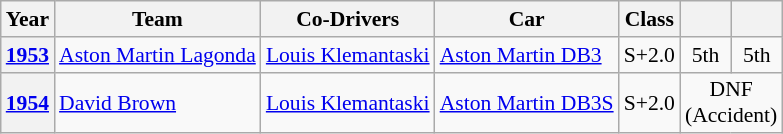<table class="wikitable" style="text-align:center; font-size:90%">
<tr>
<th>Year</th>
<th>Team</th>
<th>Co-Drivers</th>
<th>Car</th>
<th>Class</th>
<th></th>
<th></th>
</tr>
<tr>
<th><a href='#'>1953</a></th>
<td align="left" nowrap> <a href='#'>Aston Martin Lagonda</a></td>
<td align="left" nowrap> <a href='#'>Louis Klemantaski</a></td>
<td align="left" nowrap><a href='#'>Aston Martin DB3</a></td>
<td>S+2.0</td>
<td>5th</td>
<td>5th</td>
</tr>
<tr>
<th><a href='#'>1954</a></th>
<td align="left" nowrap> <a href='#'>David Brown</a></td>
<td align="left" nowrap> <a href='#'>Louis Klemantaski</a></td>
<td align="left" nowrap><a href='#'>Aston Martin DB3S</a></td>
<td>S+2.0</td>
<td colspan=2>DNF<br>(Accident)</td>
</tr>
</table>
